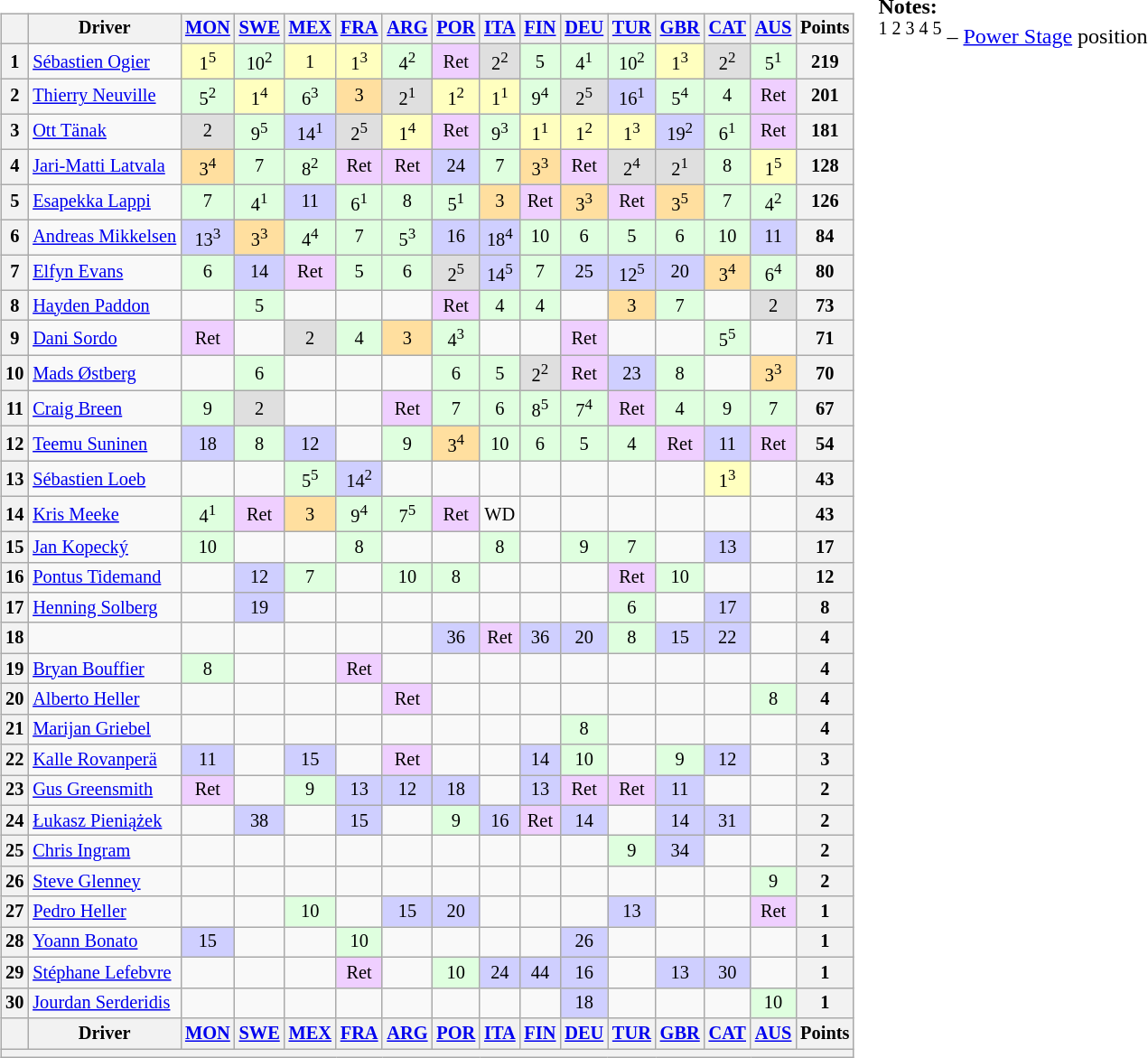<table>
<tr>
<td><br><table class="wikitable" style="font-size: 85%; text-align: center">
<tr valign="top">
<th valign="middle"></th>
<th valign="middle">Driver</th>
<th><a href='#'>MON</a><br></th>
<th><a href='#'>SWE</a><br></th>
<th><a href='#'>MEX</a><br></th>
<th><a href='#'>FRA</a><br></th>
<th><a href='#'>ARG</a><br></th>
<th><a href='#'>POR</a><br></th>
<th><a href='#'>ITA</a><br></th>
<th><a href='#'>FIN</a><br></th>
<th><a href='#'>DEU</a><br></th>
<th><a href='#'>TUR</a><br></th>
<th><a href='#'>GBR</a><br></th>
<th><a href='#'>CAT</a><br></th>
<th><a href='#'>AUS</a><br></th>
<th valign="middle">Points</th>
</tr>
<tr>
<th>1</th>
<td align="left"> <a href='#'>Sébastien Ogier</a></td>
<td style="background:#ffffbf">1<sup>5</sup></td>
<td style="background:#dfffdf">10<sup>2</sup></td>
<td style="background:#ffffbf">1</td>
<td style="background:#ffffbf">1<sup>3</sup></td>
<td style="background:#dfffdf">4<sup>2</sup></td>
<td style="background:#efcfff">Ret</td>
<td style="background:#dfdfdf">2<sup>2</sup></td>
<td style="background:#dfffdf">5</td>
<td style="background:#dfffdf">4<sup>1</sup></td>
<td style="background:#dfffdf">10<sup>2</sup></td>
<td style="background:#ffffbf">1<sup>3</sup></td>
<td style="background:#dfdfdf">2<sup>2</sup></td>
<td style="background:#dfffdf">5<sup>1</sup></td>
<th>219</th>
</tr>
<tr>
<th>2</th>
<td align="left"> <a href='#'>Thierry Neuville</a></td>
<td style="background:#dfffdf">5<sup>2</sup></td>
<td style="background:#ffffbf">1<sup>4</sup></td>
<td style="background:#dfffdf">6<sup>3</sup></td>
<td style="background:#ffdf9f">3</td>
<td style="background:#dfdfdf">2<sup>1</sup></td>
<td style="background:#ffffbf">1<sup>2</sup></td>
<td style="background:#ffffbf">1<sup>1</sup></td>
<td style="background:#dfffdf">9<sup>4</sup></td>
<td style="background:#dfdfdf">2<sup>5</sup></td>
<td style="background:#cfcfff">16<sup>1</sup></td>
<td style="background:#dfffdf">5<sup>4</sup></td>
<td style="background:#dfffdf">4</td>
<td style="background:#efcfff">Ret</td>
<th>201</th>
</tr>
<tr>
<th>3</th>
<td align="left"> <a href='#'>Ott Tänak</a></td>
<td style="background:#dfdfdf">2</td>
<td style="background:#dfffdf">9<sup>5</sup></td>
<td style="background:#cfcfff">14<sup>1</sup></td>
<td style="background:#dfdfdf">2<sup>5</sup></td>
<td style="background:#ffffbf">1<sup>4</sup></td>
<td style="background:#efcfff">Ret</td>
<td style="background:#dfffdf">9<sup>3</sup></td>
<td style="background:#ffffbf">1<sup>1</sup></td>
<td style="background:#ffffbf">1<sup>2</sup></td>
<td style="background:#ffffbf">1<sup>3</sup></td>
<td style="background:#cfcfff">19<sup>2</sup></td>
<td style="background:#dfffdf">6<sup>1</sup></td>
<td style="background:#efcfff">Ret</td>
<th>181</th>
</tr>
<tr>
<th>4</th>
<td align="left"> <a href='#'>Jari-Matti Latvala</a></td>
<td style="background:#ffdf9f">3<sup>4</sup></td>
<td style="background:#dfffdf">7</td>
<td style="background:#dfffdf">8<sup>2</sup></td>
<td style="background:#efcfff">Ret</td>
<td style="background:#efcfff">Ret</td>
<td style="background:#cfcfff">24</td>
<td style="background:#dfffdf">7</td>
<td style="background:#ffdf9f">3<sup>3</sup></td>
<td style="background:#efcfff">Ret</td>
<td style="background:#dfdfdf">2<sup>4</sup></td>
<td style="background:#dfdfdf">2<sup>1</sup></td>
<td style="background:#dfffdf">8</td>
<td style="background:#ffffbf">1<sup>5</sup></td>
<th>128</th>
</tr>
<tr>
<th>5</th>
<td align="left"> <a href='#'>Esapekka Lappi</a></td>
<td style="background:#dfffdf">7</td>
<td style="background:#dfffdf">4<sup>1</sup></td>
<td style="background:#cfcfff">11</td>
<td style="background:#dfffdf">6<sup>1</sup></td>
<td style="background:#dfffdf">8</td>
<td style="background:#dfffdf">5<sup>1</sup></td>
<td style="background:#ffdf9f">3</td>
<td style="background:#efcfff">Ret</td>
<td style="background:#ffdf9f">3<sup>3</sup></td>
<td style="background:#efcfff">Ret</td>
<td style="background:#ffdf9f">3<sup>5</sup></td>
<td style="background:#dfffdf">7</td>
<td style="background:#dfffdf">4<sup>2</sup></td>
<th>126</th>
</tr>
<tr>
<th>6</th>
<td align="left"> <a href='#'>Andreas Mikkelsen</a></td>
<td style="background:#cfcfff">13<sup>3</sup></td>
<td style="background:#ffdf9f">3<sup>3</sup></td>
<td style="background:#dfffdf">4<sup>4</sup></td>
<td style="background:#dfffdf">7</td>
<td style="background:#dfffdf">5<sup>3</sup></td>
<td style="background:#cfcfff">16</td>
<td style="background:#cfcfff">18<sup>4</sup></td>
<td style="background:#dfffdf">10</td>
<td style="background:#dfffdf">6</td>
<td style="background:#dfffdf">5</td>
<td style="background:#dfffdf">6</td>
<td style="background:#dfffdf">10</td>
<td style="background:#cfcfff">11</td>
<th>84</th>
</tr>
<tr>
<th>7</th>
<td align="left"> <a href='#'>Elfyn Evans</a></td>
<td style="background:#dfffdf">6</td>
<td style="background:#cfcfff">14</td>
<td style="background:#efcfff">Ret</td>
<td style="background:#dfffdf">5</td>
<td style="background:#dfffdf">6</td>
<td style="background:#dfdfdf">2<sup>5</sup></td>
<td style="background:#cfcfff">14<sup>5</sup></td>
<td style="background:#dfffdf">7</td>
<td style="background:#cfcfff">25</td>
<td style="background:#cfcfff">12<sup>5</sup></td>
<td style="background:#cfcfff">20</td>
<td style="background:#ffdf9f">3<sup>4</sup></td>
<td style="background:#dfffdf">6<sup>4</sup></td>
<th>80</th>
</tr>
<tr>
<th>8</th>
<td align="left"> <a href='#'>Hayden Paddon</a></td>
<td></td>
<td style="background:#dfffdf">5</td>
<td></td>
<td></td>
<td></td>
<td style="background:#efcfff">Ret</td>
<td style="background:#dfffdf">4</td>
<td style="background:#dfffdf">4</td>
<td></td>
<td style="background:#ffdf9f">3</td>
<td style="background:#dfffdf">7</td>
<td></td>
<td style="background:#dfdfdf">2</td>
<th>73</th>
</tr>
<tr>
<th>9</th>
<td align="left"> <a href='#'>Dani Sordo</a></td>
<td style="background:#efcfff">Ret</td>
<td></td>
<td style="background:#dfdfdf">2</td>
<td style="background:#dfffdf">4</td>
<td style="background:#ffdf9f">3</td>
<td style="background:#dfffdf">4<sup>3</sup></td>
<td></td>
<td></td>
<td style="background:#efcfff">Ret</td>
<td></td>
<td></td>
<td style="background:#dfffdf">5<sup>5</sup></td>
<td></td>
<th>71</th>
</tr>
<tr>
<th>10</th>
<td align="left"> <a href='#'>Mads Østberg</a></td>
<td></td>
<td style="background:#dfffdf">6</td>
<td></td>
<td></td>
<td></td>
<td style="background:#dfffdf">6</td>
<td style="background:#dfffdf">5</td>
<td style="background:#dfdfdf">2<sup>2</sup></td>
<td style="background:#efcfff">Ret</td>
<td style="background:#cfcfff">23</td>
<td style="background:#dfffdf">8</td>
<td></td>
<td style="background:#ffdf9f">3<sup>3</sup></td>
<th>70</th>
</tr>
<tr>
<th>11</th>
<td align="left"> <a href='#'>Craig Breen</a></td>
<td style="background:#dfffdf">9</td>
<td style="background:#dfdfdf">2</td>
<td></td>
<td></td>
<td style="background:#efcfff">Ret</td>
<td style="background:#dfffdf">7</td>
<td style="background:#dfffdf">6</td>
<td style="background:#dfffdf">8<sup>5</sup></td>
<td style="background:#dfffdf">7<sup>4</sup></td>
<td style="background:#efcfff">Ret</td>
<td style="background:#dfffdf">4</td>
<td style="background:#dfffdf">9</td>
<td style="background:#dfffdf">7</td>
<th>67</th>
</tr>
<tr>
<th>12</th>
<td align="left"> <a href='#'>Teemu Suninen</a></td>
<td style="background:#cfcfff">18</td>
<td style="background:#dfffdf">8</td>
<td style="background:#cfcfff">12</td>
<td></td>
<td style="background:#dfffdf">9</td>
<td style="background:#ffdf9f">3<sup>4</sup></td>
<td style="background:#dfffdf">10</td>
<td style="background:#dfffdf">6</td>
<td style="background:#dfffdf">5</td>
<td style="background:#dfffdf">4</td>
<td style="background:#efcfff">Ret</td>
<td style="background:#cfcfff">11</td>
<td style="background:#efcfff">Ret</td>
<th>54</th>
</tr>
<tr>
<th>13</th>
<td align="left"> <a href='#'>Sébastien Loeb</a></td>
<td></td>
<td></td>
<td style="background:#dfffdf">5<sup>5</sup></td>
<td style="background:#cfcfff">14<sup>2</sup></td>
<td></td>
<td></td>
<td></td>
<td></td>
<td></td>
<td></td>
<td></td>
<td style="background:#ffffbf">1<sup>3</sup></td>
<td></td>
<th>43</th>
</tr>
<tr>
<th>14</th>
<td align="left"> <a href='#'>Kris Meeke</a></td>
<td style="background:#dfffdf">4<sup>1</sup></td>
<td style="background:#efcfff">Ret</td>
<td style="background:#ffdf9f">3</td>
<td style="background:#dfffdf">9<sup>4</sup></td>
<td style="background:#dfffdf">7<sup>5</sup></td>
<td style="background:#efcfff">Ret</td>
<td>WD</td>
<td></td>
<td></td>
<td></td>
<td></td>
<td></td>
<td></td>
<th>43</th>
</tr>
<tr>
<th>15</th>
<td align="left"> <a href='#'>Jan Kopecký</a></td>
<td style="background:#dfffdf">10</td>
<td></td>
<td></td>
<td style="background:#dfffdf">8</td>
<td></td>
<td></td>
<td style="background:#dfffdf">8</td>
<td></td>
<td style="background:#dfffdf">9</td>
<td style="background:#dfffdf">7</td>
<td></td>
<td style="background:#cfcfff">13</td>
<td></td>
<th>17</th>
</tr>
<tr>
<th>16</th>
<td align="left"> <a href='#'>Pontus Tidemand</a></td>
<td></td>
<td style="background:#cfcfff">12</td>
<td style="background:#dfffdf">7</td>
<td></td>
<td style="background:#dfffdf">10</td>
<td style="background:#dfffdf">8</td>
<td></td>
<td></td>
<td></td>
<td style="background:#efcfff">Ret</td>
<td style="background:#dfffdf">10</td>
<td></td>
<td></td>
<th>12</th>
</tr>
<tr>
<th>17</th>
<td align="left"> <a href='#'>Henning Solberg</a></td>
<td></td>
<td style="background:#cfcfff">19</td>
<td></td>
<td></td>
<td></td>
<td></td>
<td></td>
<td></td>
<td></td>
<td style="background:#dfffdf">6</td>
<td></td>
<td style="background:#cfcfff">17</td>
<td></td>
<th>8</th>
</tr>
<tr>
<th>18</th>
<td align="left"></td>
<td></td>
<td></td>
<td></td>
<td></td>
<td></td>
<td style="background:#cfcfff">36</td>
<td style="background:#efcfff">Ret</td>
<td style="background:#cfcfff">36</td>
<td style="background:#cfcfff">20</td>
<td style="background:#dfffdf">8</td>
<td style="background:#cfcfff">15</td>
<td style="background:#cfcfff">22</td>
<td></td>
<th>4</th>
</tr>
<tr>
<th>19</th>
<td align="left"> <a href='#'>Bryan Bouffier</a></td>
<td style="background:#dfffdf">8</td>
<td></td>
<td></td>
<td style="background:#efcfff">Ret</td>
<td></td>
<td></td>
<td></td>
<td></td>
<td></td>
<td></td>
<td></td>
<td></td>
<td></td>
<th>4</th>
</tr>
<tr>
<th>20</th>
<td align="left"> <a href='#'>Alberto Heller</a></td>
<td></td>
<td></td>
<td></td>
<td></td>
<td style="background:#efcfff">Ret</td>
<td></td>
<td></td>
<td></td>
<td></td>
<td></td>
<td></td>
<td></td>
<td style="background:#dfffdf">8</td>
<th>4</th>
</tr>
<tr>
<th>21</th>
<td align="left"> <a href='#'>Marijan Griebel</a></td>
<td></td>
<td></td>
<td></td>
<td></td>
<td></td>
<td></td>
<td></td>
<td></td>
<td style="background:#dfffdf">8</td>
<td></td>
<td></td>
<td></td>
<td></td>
<th>4</th>
</tr>
<tr>
<th>22</th>
<td align="left"> <a href='#'>Kalle Rovanperä</a></td>
<td style="background:#cfcfff">11</td>
<td></td>
<td style="background:#cfcfff">15</td>
<td></td>
<td style="background:#efcfff">Ret</td>
<td></td>
<td></td>
<td style="background:#cfcfff">14</td>
<td style="background:#dfffdf">10</td>
<td></td>
<td style="background:#dfffdf">9</td>
<td style="background:#cfcfff">12</td>
<td></td>
<th>3</th>
</tr>
<tr>
<th>23</th>
<td align="left"> <a href='#'>Gus Greensmith</a></td>
<td style="background:#efcfff">Ret</td>
<td></td>
<td style="background:#dfffdf">9</td>
<td style="background:#cfcfff">13</td>
<td style="background:#cfcfff">12</td>
<td style="background:#cfcfff">18</td>
<td></td>
<td style="background:#cfcfff">13</td>
<td style="background:#efcfff">Ret</td>
<td style="background:#efcfff">Ret</td>
<td style="background:#cfcfff">11</td>
<td></td>
<td></td>
<th>2</th>
</tr>
<tr>
<th>24</th>
<td align="left"> <a href='#'>Łukasz Pieniążek</a></td>
<td></td>
<td style="background:#cfcfff">38</td>
<td></td>
<td style="background:#cfcfff">15</td>
<td></td>
<td style="background:#dfffdf">9</td>
<td style="background:#cfcfff">16</td>
<td style="background:#efcfff">Ret</td>
<td style="background:#cfcfff">14</td>
<td></td>
<td style="background:#cfcfff">14</td>
<td style="background:#cfcfff">31</td>
<td></td>
<th>2</th>
</tr>
<tr>
<th>25</th>
<td align="left"> <a href='#'>Chris Ingram</a></td>
<td></td>
<td></td>
<td></td>
<td></td>
<td></td>
<td></td>
<td></td>
<td></td>
<td></td>
<td style="background:#dfffdf">9</td>
<td style="background:#cfcfff">34</td>
<td></td>
<td></td>
<th>2</th>
</tr>
<tr>
<th>26</th>
<td align="left"> <a href='#'>Steve Glenney</a></td>
<td></td>
<td></td>
<td></td>
<td></td>
<td></td>
<td></td>
<td></td>
<td></td>
<td></td>
<td></td>
<td></td>
<td></td>
<td style="background:#dfffdf">9</td>
<th>2</th>
</tr>
<tr>
<th>27</th>
<td align="left"> <a href='#'>Pedro Heller</a></td>
<td></td>
<td></td>
<td style="background:#dfffdf">10</td>
<td></td>
<td style="background:#cfcfff">15</td>
<td style="background:#cfcfff">20</td>
<td></td>
<td></td>
<td></td>
<td style="background:#cfcfff">13</td>
<td></td>
<td></td>
<td style="background:#efcfff">Ret</td>
<th>1</th>
</tr>
<tr>
<th>28</th>
<td align="left"> <a href='#'>Yoann Bonato</a></td>
<td style="background:#cfcfff">15</td>
<td></td>
<td></td>
<td style="background:#dfffdf">10</td>
<td></td>
<td></td>
<td></td>
<td></td>
<td style="background:#cfcfff">26</td>
<td></td>
<td></td>
<td></td>
<td></td>
<th>1</th>
</tr>
<tr>
<th>29</th>
<td align="left"> <a href='#'>Stéphane Lefebvre</a></td>
<td></td>
<td></td>
<td></td>
<td style="background:#efcfff">Ret</td>
<td></td>
<td style="background:#dfffdf">10</td>
<td style="background:#cfcfff">24</td>
<td style="background:#cfcfff">44</td>
<td style="background:#cfcfff">16</td>
<td></td>
<td style="background:#cfcfff">13</td>
<td style="background:#cfcfff">30</td>
<td></td>
<th>1</th>
</tr>
<tr>
<th>30</th>
<td align="left"> <a href='#'>Jourdan Serderidis</a></td>
<td></td>
<td></td>
<td></td>
<td></td>
<td></td>
<td></td>
<td></td>
<td></td>
<td style="background:#cfcfff">18</td>
<td></td>
<td></td>
<td></td>
<td style="background:#dfffdf">10</td>
<th>1</th>
</tr>
<tr>
<th valign="middle"></th>
<th valign="middle">Driver</th>
<th><a href='#'>MON</a><br></th>
<th><a href='#'>SWE</a><br></th>
<th><a href='#'>MEX</a><br></th>
<th><a href='#'>FRA</a><br></th>
<th><a href='#'>ARG</a><br></th>
<th><a href='#'>POR</a><br></th>
<th><a href='#'>ITA</a><br></th>
<th><a href='#'>FIN</a><br></th>
<th><a href='#'>DEU</a><br></th>
<th><a href='#'>TUR</a><br></th>
<th><a href='#'>GBR</a><br></th>
<th><a href='#'>CAT</a><br></th>
<th><a href='#'>AUS</a><br></th>
<th valign="middle">Points</th>
</tr>
<tr>
<th colspan="16"></th>
</tr>
</table>
</td>
<td valign="top"><br>
<span><strong>Notes:</strong><br><sup>1 2 3 4 5</sup> – <a href='#'>Power Stage</a> position</span></td>
</tr>
</table>
